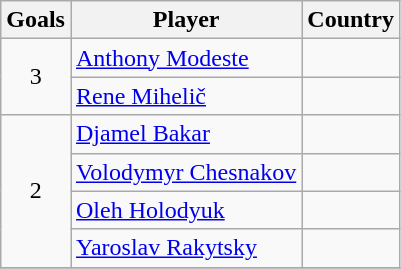<table class="wikitable" style="text-align: left;">
<tr>
<th>Goals</th>
<th>Player</th>
<th>Country</th>
</tr>
<tr>
<td rowspan="2" align=center>3</td>
<td><a href='#'>Anthony Modeste</a></td>
<td></td>
</tr>
<tr>
<td><a href='#'>Rene Mihelič</a></td>
<td></td>
</tr>
<tr>
<td rowspan="4" align=center>2</td>
<td><a href='#'>Djamel Bakar</a></td>
<td></td>
</tr>
<tr>
<td><a href='#'>Volodymyr Chesnakov</a></td>
<td></td>
</tr>
<tr>
<td><a href='#'>Oleh Holodyuk</a></td>
<td></td>
</tr>
<tr>
<td><a href='#'>Yaroslav Rakytsky</a></td>
<td></td>
</tr>
<tr>
</tr>
</table>
